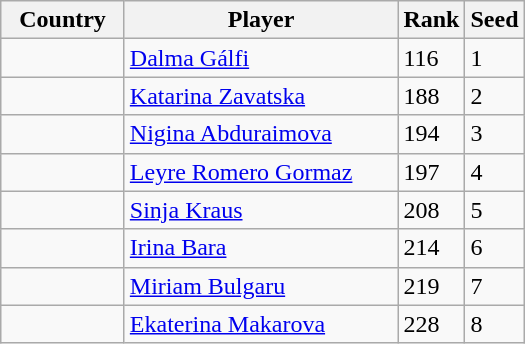<table class="wikitable">
<tr>
<th width="75">Country</th>
<th width="175">Player</th>
<th>Rank</th>
<th>Seed</th>
</tr>
<tr>
<td></td>
<td><a href='#'>Dalma Gálfi</a></td>
<td>116</td>
<td>1</td>
</tr>
<tr>
<td></td>
<td><a href='#'>Katarina Zavatska</a></td>
<td>188</td>
<td>2</td>
</tr>
<tr>
<td></td>
<td><a href='#'>Nigina Abduraimova</a></td>
<td>194</td>
<td>3</td>
</tr>
<tr>
<td></td>
<td><a href='#'>Leyre Romero Gormaz</a></td>
<td>197</td>
<td>4</td>
</tr>
<tr>
<td></td>
<td><a href='#'>Sinja Kraus</a></td>
<td>208</td>
<td>5</td>
</tr>
<tr>
<td></td>
<td><a href='#'>Irina Bara</a></td>
<td>214</td>
<td>6</td>
</tr>
<tr>
<td></td>
<td><a href='#'>Miriam Bulgaru</a></td>
<td>219</td>
<td>7</td>
</tr>
<tr>
<td></td>
<td><a href='#'>Ekaterina Makarova</a></td>
<td>228</td>
<td>8</td>
</tr>
</table>
